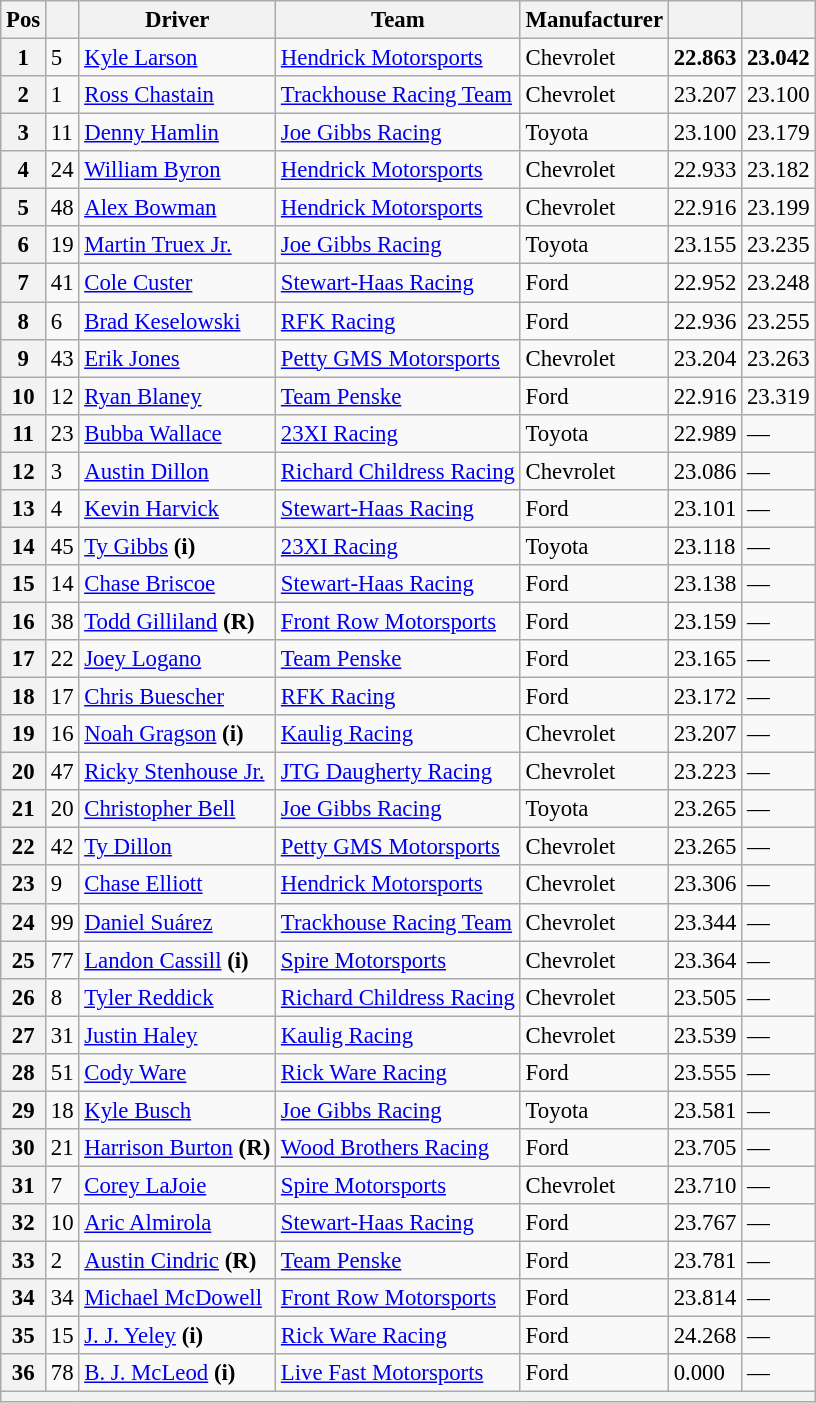<table class="wikitable" style="font-size:95%">
<tr>
<th>Pos</th>
<th></th>
<th>Driver</th>
<th>Team</th>
<th>Manufacturer</th>
<th></th>
<th></th>
</tr>
<tr>
<th>1</th>
<td>5</td>
<td><a href='#'>Kyle Larson</a></td>
<td><a href='#'>Hendrick Motorsports</a></td>
<td>Chevrolet</td>
<td><strong>22.863</strong></td>
<td><strong>23.042</strong></td>
</tr>
<tr>
<th>2</th>
<td>1</td>
<td><a href='#'>Ross Chastain</a></td>
<td><a href='#'>Trackhouse Racing Team</a></td>
<td>Chevrolet</td>
<td>23.207</td>
<td>23.100</td>
</tr>
<tr>
<th>3</th>
<td>11</td>
<td><a href='#'>Denny Hamlin</a></td>
<td><a href='#'>Joe Gibbs Racing</a></td>
<td>Toyota</td>
<td>23.100</td>
<td>23.179</td>
</tr>
<tr>
<th>4</th>
<td>24</td>
<td><a href='#'>William Byron</a></td>
<td><a href='#'>Hendrick Motorsports</a></td>
<td>Chevrolet</td>
<td>22.933</td>
<td>23.182</td>
</tr>
<tr>
<th>5</th>
<td>48</td>
<td><a href='#'>Alex Bowman</a></td>
<td><a href='#'>Hendrick Motorsports</a></td>
<td>Chevrolet</td>
<td>22.916</td>
<td>23.199</td>
</tr>
<tr>
<th>6</th>
<td>19</td>
<td><a href='#'>Martin Truex Jr.</a></td>
<td><a href='#'>Joe Gibbs Racing</a></td>
<td>Toyota</td>
<td>23.155</td>
<td>23.235</td>
</tr>
<tr>
<th>7</th>
<td>41</td>
<td><a href='#'>Cole Custer</a></td>
<td><a href='#'>Stewart-Haas Racing</a></td>
<td>Ford</td>
<td>22.952</td>
<td>23.248</td>
</tr>
<tr>
<th>8</th>
<td>6</td>
<td><a href='#'>Brad Keselowski</a></td>
<td><a href='#'>RFK Racing</a></td>
<td>Ford</td>
<td>22.936</td>
<td>23.255</td>
</tr>
<tr>
<th>9</th>
<td>43</td>
<td><a href='#'>Erik Jones</a></td>
<td><a href='#'>Petty GMS Motorsports</a></td>
<td>Chevrolet</td>
<td>23.204</td>
<td>23.263</td>
</tr>
<tr>
<th>10</th>
<td>12</td>
<td><a href='#'>Ryan Blaney</a></td>
<td><a href='#'>Team Penske</a></td>
<td>Ford</td>
<td>22.916</td>
<td>23.319</td>
</tr>
<tr>
<th>11</th>
<td>23</td>
<td><a href='#'>Bubba Wallace</a></td>
<td><a href='#'>23XI Racing</a></td>
<td>Toyota</td>
<td>22.989</td>
<td>—</td>
</tr>
<tr>
<th>12</th>
<td>3</td>
<td><a href='#'>Austin Dillon</a></td>
<td><a href='#'>Richard Childress Racing</a></td>
<td>Chevrolet</td>
<td>23.086</td>
<td>—</td>
</tr>
<tr>
<th>13</th>
<td>4</td>
<td><a href='#'>Kevin Harvick</a></td>
<td><a href='#'>Stewart-Haas Racing</a></td>
<td>Ford</td>
<td>23.101</td>
<td>—</td>
</tr>
<tr>
<th>14</th>
<td>45</td>
<td><a href='#'>Ty Gibbs</a> <strong>(i)</strong></td>
<td><a href='#'>23XI Racing</a></td>
<td>Toyota</td>
<td>23.118</td>
<td>—</td>
</tr>
<tr>
<th>15</th>
<td>14</td>
<td><a href='#'>Chase Briscoe</a></td>
<td><a href='#'>Stewart-Haas Racing</a></td>
<td>Ford</td>
<td>23.138</td>
<td>—</td>
</tr>
<tr>
<th>16</th>
<td>38</td>
<td><a href='#'>Todd Gilliland</a> <strong>(R)</strong></td>
<td><a href='#'>Front Row Motorsports</a></td>
<td>Ford</td>
<td>23.159</td>
<td>—</td>
</tr>
<tr>
<th>17</th>
<td>22</td>
<td><a href='#'>Joey Logano</a></td>
<td><a href='#'>Team Penske</a></td>
<td>Ford</td>
<td>23.165</td>
<td>—</td>
</tr>
<tr>
<th>18</th>
<td>17</td>
<td><a href='#'>Chris Buescher</a></td>
<td><a href='#'>RFK Racing</a></td>
<td>Ford</td>
<td>23.172</td>
<td>—</td>
</tr>
<tr>
<th>19</th>
<td>16</td>
<td><a href='#'>Noah Gragson</a> <strong>(i)</strong></td>
<td><a href='#'>Kaulig Racing</a></td>
<td>Chevrolet</td>
<td>23.207</td>
<td>—</td>
</tr>
<tr>
<th>20</th>
<td>47</td>
<td><a href='#'>Ricky Stenhouse Jr.</a></td>
<td><a href='#'>JTG Daugherty Racing</a></td>
<td>Chevrolet</td>
<td>23.223</td>
<td>—</td>
</tr>
<tr>
<th>21</th>
<td>20</td>
<td><a href='#'>Christopher Bell</a></td>
<td><a href='#'>Joe Gibbs Racing</a></td>
<td>Toyota</td>
<td>23.265</td>
<td>—</td>
</tr>
<tr>
<th>22</th>
<td>42</td>
<td><a href='#'>Ty Dillon</a></td>
<td><a href='#'>Petty GMS Motorsports</a></td>
<td>Chevrolet</td>
<td>23.265</td>
<td>—</td>
</tr>
<tr>
<th>23</th>
<td>9</td>
<td><a href='#'>Chase Elliott</a></td>
<td><a href='#'>Hendrick Motorsports</a></td>
<td>Chevrolet</td>
<td>23.306</td>
<td>—</td>
</tr>
<tr>
<th>24</th>
<td>99</td>
<td><a href='#'>Daniel Suárez</a></td>
<td><a href='#'>Trackhouse Racing Team</a></td>
<td>Chevrolet</td>
<td>23.344</td>
<td>—</td>
</tr>
<tr>
<th>25</th>
<td>77</td>
<td><a href='#'>Landon Cassill</a> <strong>(i)</strong></td>
<td><a href='#'>Spire Motorsports</a></td>
<td>Chevrolet</td>
<td>23.364</td>
<td>—</td>
</tr>
<tr>
<th>26</th>
<td>8</td>
<td><a href='#'>Tyler Reddick</a></td>
<td><a href='#'>Richard Childress Racing</a></td>
<td>Chevrolet</td>
<td>23.505</td>
<td>—</td>
</tr>
<tr>
<th>27</th>
<td>31</td>
<td><a href='#'>Justin Haley</a></td>
<td><a href='#'>Kaulig Racing</a></td>
<td>Chevrolet</td>
<td>23.539</td>
<td>—</td>
</tr>
<tr>
<th>28</th>
<td>51</td>
<td><a href='#'>Cody Ware</a></td>
<td><a href='#'>Rick Ware Racing</a></td>
<td>Ford</td>
<td>23.555</td>
<td>—</td>
</tr>
<tr>
<th>29</th>
<td>18</td>
<td><a href='#'>Kyle Busch</a></td>
<td><a href='#'>Joe Gibbs Racing</a></td>
<td>Toyota</td>
<td>23.581</td>
<td>—</td>
</tr>
<tr>
<th>30</th>
<td>21</td>
<td><a href='#'>Harrison Burton</a> <strong>(R)</strong></td>
<td><a href='#'>Wood Brothers Racing</a></td>
<td>Ford</td>
<td>23.705</td>
<td>—</td>
</tr>
<tr>
<th>31</th>
<td>7</td>
<td><a href='#'>Corey LaJoie</a></td>
<td><a href='#'>Spire Motorsports</a></td>
<td>Chevrolet</td>
<td>23.710</td>
<td>—</td>
</tr>
<tr>
<th>32</th>
<td>10</td>
<td><a href='#'>Aric Almirola</a></td>
<td><a href='#'>Stewart-Haas Racing</a></td>
<td>Ford</td>
<td>23.767</td>
<td>—</td>
</tr>
<tr>
<th>33</th>
<td>2</td>
<td><a href='#'>Austin Cindric</a> <strong>(R)</strong></td>
<td><a href='#'>Team Penske</a></td>
<td>Ford</td>
<td>23.781</td>
<td>—</td>
</tr>
<tr>
<th>34</th>
<td>34</td>
<td><a href='#'>Michael McDowell</a></td>
<td><a href='#'>Front Row Motorsports</a></td>
<td>Ford</td>
<td>23.814</td>
<td>—</td>
</tr>
<tr>
<th>35</th>
<td>15</td>
<td><a href='#'>J. J. Yeley</a> <strong>(i)</strong></td>
<td><a href='#'>Rick Ware Racing</a></td>
<td>Ford</td>
<td>24.268</td>
<td>—</td>
</tr>
<tr>
<th>36</th>
<td>78</td>
<td><a href='#'>B. J. McLeod</a> <strong>(i)</strong></td>
<td><a href='#'>Live Fast Motorsports</a></td>
<td>Ford</td>
<td>0.000</td>
<td>—</td>
</tr>
<tr>
<th colspan="7"></th>
</tr>
</table>
